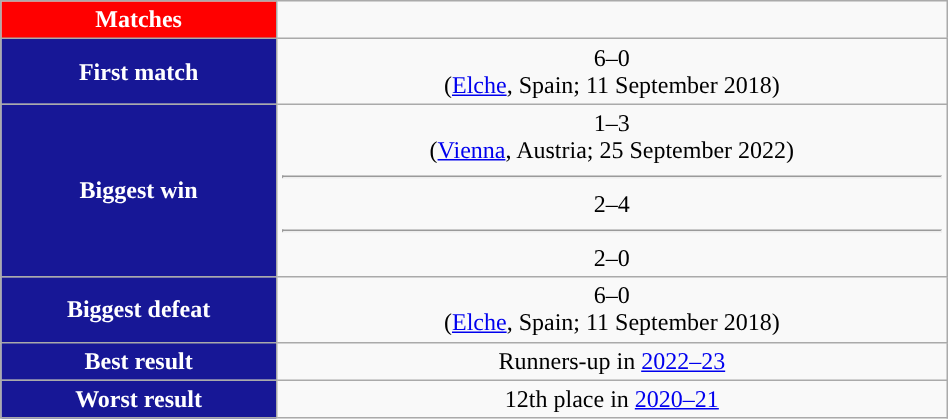<table class="wikitable collapsible" style="width:50%;text-align:center">
<tr>
<th style="background:#ff0000; color:white; ">Matches</th>
</tr>
<tr>
<th style="background:#171796; color:white; ">First match</th>
<td> 6–0 <br>(<a href='#'>Elche</a>, Spain; 11 September 2018)</td>
</tr>
<tr>
<th style="background:#171796; color:white; ">Biggest win</th>
<td> 1–3 <br>(<a href='#'>Vienna</a>, Austria; 25 September 2022)<hr> 2–4 <br><hr> 2–0 <br></td>
</tr>
<tr>
<th style="background:#171796; color:white; ">Biggest defeat</th>
<td> 6–0 <br>(<a href='#'>Elche</a>, Spain; 11 September 2018)</td>
</tr>
<tr>
<th style="background:#171796; color:white; ">Best result</th>
<td>Runners-up in <a href='#'>2022–23</a></td>
</tr>
<tr>
<th style="background:#171796; color:white; ">Worst result</th>
<td>12th place in <a href='#'>2020–21</a></td>
</tr>
</table>
